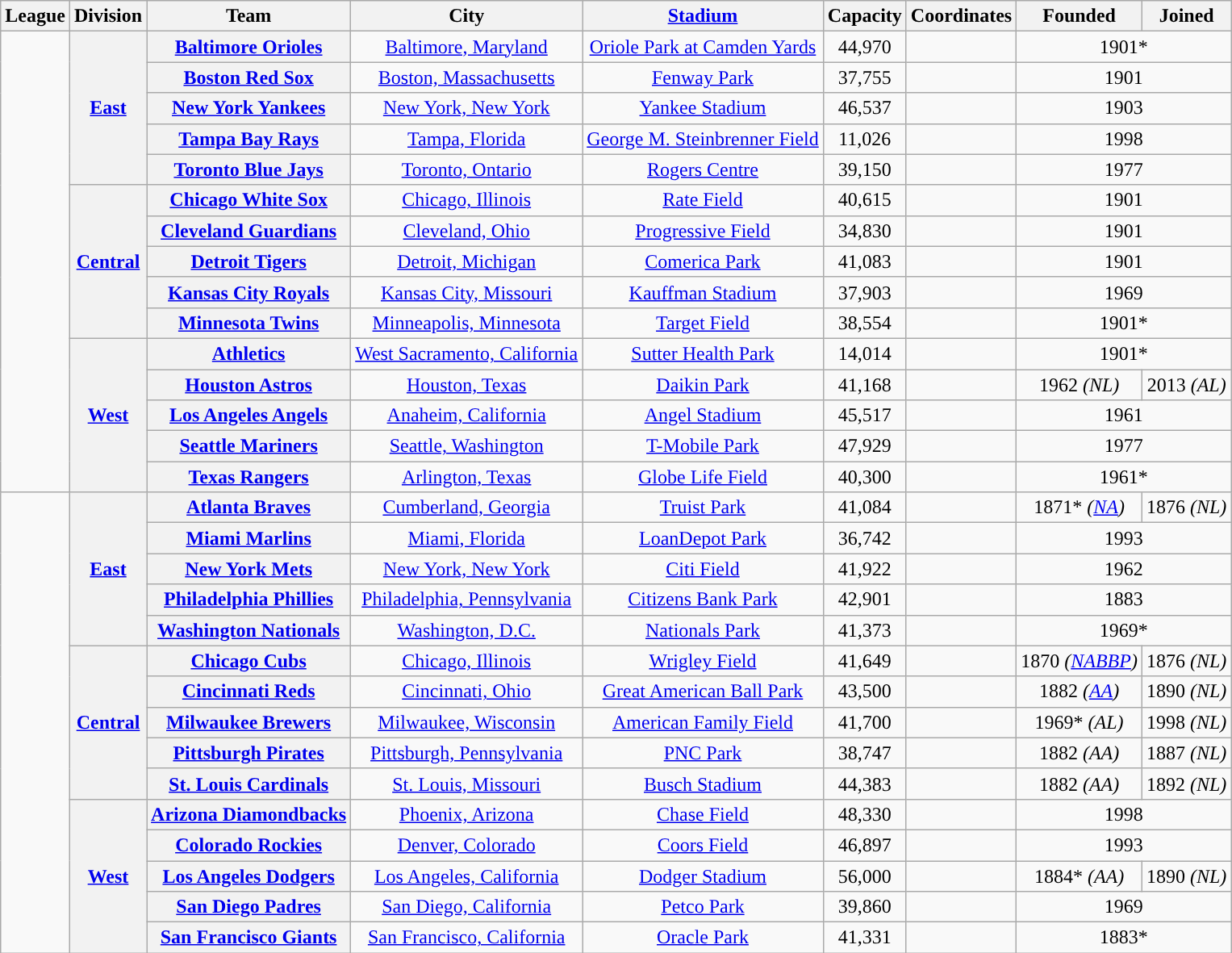<table class="wikitable sortable plainrowheaders" style="text-align:center;">
<tr>
<th scope="col">League</th>
<th scope="col">Division</th>
<th scope="col">Team</th>
<th scope="col">City</th>
<th scope="col"><a href='#'>Stadium</a></th>
<th scope="col">Capacity</th>
<th scope="col">Coordinates</th>
<th scope="col">Founded</th>
<th scope="col">Joined</th>
</tr>
<tr>
<td rowspan="15"><strong></strong></td>
<th rowspan="5"><a href='#'>East</a></th>
<th scope="row"><a href='#'>Baltimore Orioles</a></th>
<td><a href='#'>Baltimore, Maryland</a></td>
<td><a href='#'>Oriole Park at Camden Yards</a></td>
<td align=center>44,970</td>
<td></td>
<td style="text-align:center;" colspan="2">1901*</td>
</tr>
<tr>
<th scope="row"><a href='#'>Boston Red Sox</a></th>
<td><a href='#'>Boston, Massachusetts</a></td>
<td><a href='#'>Fenway Park</a></td>
<td align=center>37,755</td>
<td></td>
<td style="text-align:center;" colspan="2">1901</td>
</tr>
<tr>
<th scope="row"><a href='#'>New York Yankees</a></th>
<td><a href='#'>New York, New York</a></td>
<td><a href='#'>Yankee Stadium</a></td>
<td align=center>46,537</td>
<td></td>
<td style="text-align:center;" colspan="2">1903</td>
</tr>
<tr>
<th scope="row"><a href='#'>Tampa Bay Rays</a></th>
<td><a href='#'>Tampa, Florida</a></td>
<td><a href='#'>George M. Steinbrenner Field</a></td>
<td align=center>11,026</td>
<td></td>
<td style="text-align:center;" colspan="2">1998</td>
</tr>
<tr>
<th scope="row"><a href='#'>Toronto Blue Jays</a></th>
<td><a href='#'>Toronto, Ontario</a></td>
<td><a href='#'>Rogers Centre</a></td>
<td align=center>39,150</td>
<td></td>
<td style="text-align:center;" colspan="2">1977</td>
</tr>
<tr>
<th rowspan="5"><a href='#'>Central</a></th>
<th scope="row"><a href='#'>Chicago White Sox</a></th>
<td><a href='#'>Chicago, Illinois</a></td>
<td><a href='#'>Rate Field</a></td>
<td align=center>40,615</td>
<td></td>
<td style="text-align:center;" colspan="2">1901</td>
</tr>
<tr>
<th scope="row"><a href='#'>Cleveland Guardians</a></th>
<td><a href='#'>Cleveland, Ohio</a></td>
<td><a href='#'>Progressive Field</a></td>
<td align=center>34,830</td>
<td></td>
<td style="text-align:center;" colspan="2">1901</td>
</tr>
<tr>
<th scope="row"><a href='#'>Detroit Tigers</a></th>
<td><a href='#'>Detroit, Michigan</a></td>
<td><a href='#'>Comerica Park</a></td>
<td align=center>41,083</td>
<td></td>
<td style="text-align:center;" colspan="2">1901</td>
</tr>
<tr>
<th scope="row"><a href='#'>Kansas City Royals</a></th>
<td><a href='#'>Kansas City, Missouri</a></td>
<td><a href='#'>Kauffman Stadium</a></td>
<td align=center>37,903</td>
<td></td>
<td style="text-align:center;" colspan="2">1969</td>
</tr>
<tr>
<th scope="row"><a href='#'>Minnesota Twins</a></th>
<td><a href='#'>Minneapolis, Minnesota</a></td>
<td><a href='#'>Target Field</a></td>
<td align=center>38,554</td>
<td></td>
<td style="text-align:center;" colspan="2">1901*</td>
</tr>
<tr>
<th rowspan="5"><a href='#'>West</a></th>
<th scope="row"><a href='#'>Athletics</a></th>
<td><a href='#'>West Sacramento, California</a></td>
<td><a href='#'>Sutter Health Park</a></td>
<td align=center>14,014</td>
<td></td>
<td style="text-align:center;" colspan="2">1901*</td>
</tr>
<tr>
<th scope="row"><a href='#'>Houston Astros</a></th>
<td><a href='#'>Houston, Texas</a></td>
<td><a href='#'>Daikin Park</a></td>
<td align=center>41,168</td>
<td></td>
<td align=center>1962 <em>(NL)</em></td>
<td align=center>2013 <em>(AL)</em></td>
</tr>
<tr>
<th scope="row"><a href='#'>Los Angeles Angels</a></th>
<td><a href='#'>Anaheim, California</a></td>
<td><a href='#'>Angel Stadium</a></td>
<td align=center>45,517</td>
<td></td>
<td style="text-align:center;" colspan="2">1961</td>
</tr>
<tr>
<th scope="row"><a href='#'>Seattle Mariners</a></th>
<td><a href='#'>Seattle, Washington</a></td>
<td><a href='#'>T-Mobile Park</a></td>
<td align=center>47,929</td>
<td></td>
<td style="text-align:center;" colspan="2">1977</td>
</tr>
<tr>
<th scope="row"><a href='#'>Texas Rangers</a></th>
<td><a href='#'>Arlington, Texas</a></td>
<td><a href='#'>Globe Life Field</a></td>
<td align=center>40,300</td>
<td></td>
<td style="text-align:center;" colspan="2">1961*</td>
</tr>
<tr>
<td rowspan="15"><strong></strong></td>
<th rowspan="5"><a href='#'>East</a></th>
<th scope="row"><a href='#'>Atlanta Braves</a></th>
<td><a href='#'>Cumberland, Georgia</a></td>
<td><a href='#'>Truist Park</a></td>
<td align=center>41,084</td>
<td></td>
<td align=center>1871* <em>(<a href='#'>NA</a>)</em></td>
<td align=center>1876 <em>(NL)</em></td>
</tr>
<tr>
<th scope="row"><a href='#'>Miami Marlins</a></th>
<td><a href='#'>Miami, Florida</a></td>
<td><a href='#'>LoanDepot Park</a></td>
<td align=center>36,742</td>
<td></td>
<td style="text-align:center;" colspan="2">1993</td>
</tr>
<tr>
<th scope="row"><a href='#'>New York Mets</a></th>
<td><a href='#'>New York, New York</a></td>
<td><a href='#'>Citi Field</a></td>
<td align=center>41,922</td>
<td></td>
<td style="text-align:center;" colspan="2">1962</td>
</tr>
<tr>
<th scope="row"><a href='#'>Philadelphia Phillies</a></th>
<td><a href='#'>Philadelphia, Pennsylvania</a></td>
<td><a href='#'>Citizens Bank Park</a></td>
<td align=center>42,901</td>
<td></td>
<td style="text-align:center;" colspan="2">1883</td>
</tr>
<tr>
<th scope="row"><a href='#'>Washington Nationals</a></th>
<td><a href='#'>Washington, D.C.</a></td>
<td><a href='#'>Nationals Park</a></td>
<td align=center>41,373</td>
<td></td>
<td style="text-align:center;" colspan="2">1969*</td>
</tr>
<tr>
<th rowspan="5"><a href='#'>Central</a></th>
<th scope="row"><a href='#'>Chicago Cubs</a></th>
<td><a href='#'>Chicago, Illinois</a></td>
<td><a href='#'>Wrigley Field</a></td>
<td align=center>41,649</td>
<td></td>
<td align=center>1870 <em>(<a href='#'>NABBP</a>)</em></td>
<td align=center>1876 <em>(NL)</em></td>
</tr>
<tr>
<th scope="row"><a href='#'>Cincinnati Reds</a></th>
<td><a href='#'>Cincinnati, Ohio</a></td>
<td><a href='#'>Great American Ball Park</a></td>
<td align=center>43,500</td>
<td></td>
<td align=center>1882 <em>(<a href='#'>AA</a>)</em></td>
<td align=center>1890 <em>(NL)</em></td>
</tr>
<tr>
<th scope="row"><a href='#'>Milwaukee Brewers</a></th>
<td><a href='#'>Milwaukee, Wisconsin</a></td>
<td><a href='#'>American Family Field</a></td>
<td align=center>41,700</td>
<td></td>
<td align=center>1969* <em>(AL)</em></td>
<td align=center>1998 <em>(NL)</em></td>
</tr>
<tr>
<th scope="row"><a href='#'>Pittsburgh Pirates</a></th>
<td><a href='#'>Pittsburgh, Pennsylvania</a></td>
<td><a href='#'>PNC Park</a></td>
<td align=center>38,747</td>
<td></td>
<td align=center>1882 <em>(AA)</em></td>
<td align=center>1887 <em>(NL)</em></td>
</tr>
<tr>
<th scope="row"><a href='#'>St. Louis Cardinals</a></th>
<td><a href='#'>St. Louis, Missouri</a></td>
<td><a href='#'>Busch Stadium</a></td>
<td align=center>44,383</td>
<td></td>
<td align=center>1882 <em>(AA)</em></td>
<td align=center>1892 <em>(NL)</em></td>
</tr>
<tr>
<th rowspan="5"><a href='#'>West</a></th>
<th scope="row"><a href='#'>Arizona Diamondbacks</a></th>
<td><a href='#'>Phoenix, Arizona</a></td>
<td><a href='#'>Chase Field</a></td>
<td align=center>48,330</td>
<td></td>
<td style="text-align:center;" colspan="2">1998</td>
</tr>
<tr>
<th scope="row"><a href='#'>Colorado Rockies</a></th>
<td><a href='#'>Denver, Colorado</a></td>
<td><a href='#'>Coors Field</a></td>
<td align=center>46,897</td>
<td></td>
<td style="text-align:center;" colspan="2">1993</td>
</tr>
<tr>
<th scope="row"><a href='#'>Los Angeles Dodgers</a></th>
<td><a href='#'>Los Angeles, California</a></td>
<td><a href='#'>Dodger Stadium</a></td>
<td align=center>56,000</td>
<td></td>
<td align=center>1884* <em>(AA)</em></td>
<td align=center>1890 <em>(NL)</em></td>
</tr>
<tr>
<th scope="row"><a href='#'>San Diego Padres</a></th>
<td><a href='#'>San Diego, California</a></td>
<td><a href='#'>Petco Park</a></td>
<td align=center>39,860</td>
<td></td>
<td style="text-align:center;" colspan="2">1969</td>
</tr>
<tr>
<th scope="row"><a href='#'>San Francisco Giants</a></th>
<td><a href='#'>San Francisco, California</a></td>
<td><a href='#'>Oracle Park</a></td>
<td align=center>41,331</td>
<td></td>
<td style="text-align:center;" colspan="2">1883*</td>
</tr>
</table>
